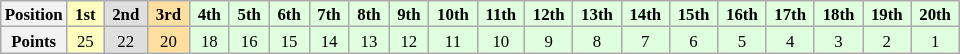<table class="wikitable" style="font-size:70%; text-align:center">
<tr>
<th>Position</th>
<td style="background:#ffffbf;"> <strong>1st</strong> </td>
<td style="background:#dfdfdf;"> <strong>2nd</strong> </td>
<td style="background:#ffdf9f;"> <strong>3rd</strong> </td>
<td style="background:#dfffdf;"> <strong>4th</strong> </td>
<td style="background:#dfffdf;"> <strong>5th</strong> </td>
<td style="background:#dfffdf;"> <strong>6th</strong> </td>
<td style="background:#dfffdf;"> <strong>7th</strong> </td>
<td style="background:#dfffdf;"> <strong>8th</strong> </td>
<td style="background:#dfffdf;"> <strong>9th</strong> </td>
<td style="background:#dfffdf;"> <strong>10th</strong> </td>
<td style="background:#dfffdf;"> <strong>11th</strong> </td>
<td style="background:#dfffdf;"> <strong>12th</strong> </td>
<td style="background:#dfffdf;"> <strong>13th</strong> </td>
<td style="background:#dfffdf;"> <strong>14th</strong> </td>
<td style="background:#dfffdf;"> <strong>15th</strong> </td>
<td style="background:#dfffdf;"> <strong>16th</strong> </td>
<td style="background:#dfffdf;"> <strong>17th</strong> </td>
<td style="background:#dfffdf;"> <strong>18th</strong> </td>
<td style="background:#dfffdf;"> <strong>19th</strong> </td>
<td style="background:#dfffdf;"> <strong>20th</strong> </td>
</tr>
<tr>
<th>Points</th>
<td style="background:#ffffbf;">25</td>
<td style="background:#dfdfdf;">22</td>
<td style="background:#ffdf9f;">20</td>
<td style="background:#dfffdf;">18</td>
<td style="background:#dfffdf;">16</td>
<td style="background:#dfffdf;">15</td>
<td style="background:#dfffdf;">14</td>
<td style="background:#dfffdf;">13</td>
<td style="background:#dfffdf;">12</td>
<td style="background:#dfffdf;">11</td>
<td style="background:#dfffdf;">10</td>
<td style="background:#dfffdf;">9</td>
<td style="background:#dfffdf;">8</td>
<td style="background:#dfffdf;">7</td>
<td style="background:#dfffdf;">6</td>
<td style="background:#dfffdf;">5</td>
<td style="background:#dfffdf;">4</td>
<td style="background:#dfffdf;">3</td>
<td style="background:#dfffdf;">2</td>
<td style="background:#dfffdf;">1</td>
</tr>
</table>
